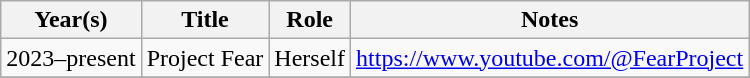<table class="wikitable sortable">
<tr>
<th>Year(s)</th>
<th>Title</th>
<th>Role</th>
<th>Notes</th>
</tr>
<tr>
<td>2023–present</td>
<td>Project Fear</td>
<td>Herself</td>
<td><a href='#'>https://www.youtube.com/@FearProject</a></td>
</tr>
<tr>
</tr>
</table>
